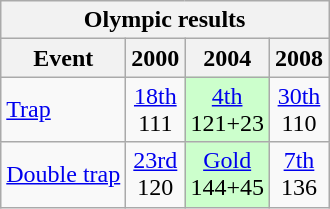<table class="wikitable" style="text-align: center">
<tr>
<th colspan=4>Olympic results</th>
</tr>
<tr>
<th>Event</th>
<th>2000</th>
<th>2004</th>
<th>2008</th>
</tr>
<tr>
<td align=left><a href='#'>Trap</a></td>
<td><a href='#'>18th</a><br>111</td>
<td style="background:#cfc;"><a href='#'>4th</a><br>121+23</td>
<td><a href='#'>30th</a><br>110</td>
</tr>
<tr>
<td align=left><a href='#'>Double trap</a></td>
<td><a href='#'>23rd</a><br>120</td>
<td style="background:#cfc;"> <a href='#'>Gold</a><br>144+45</td>
<td><a href='#'>7th</a><br>136</td>
</tr>
</table>
